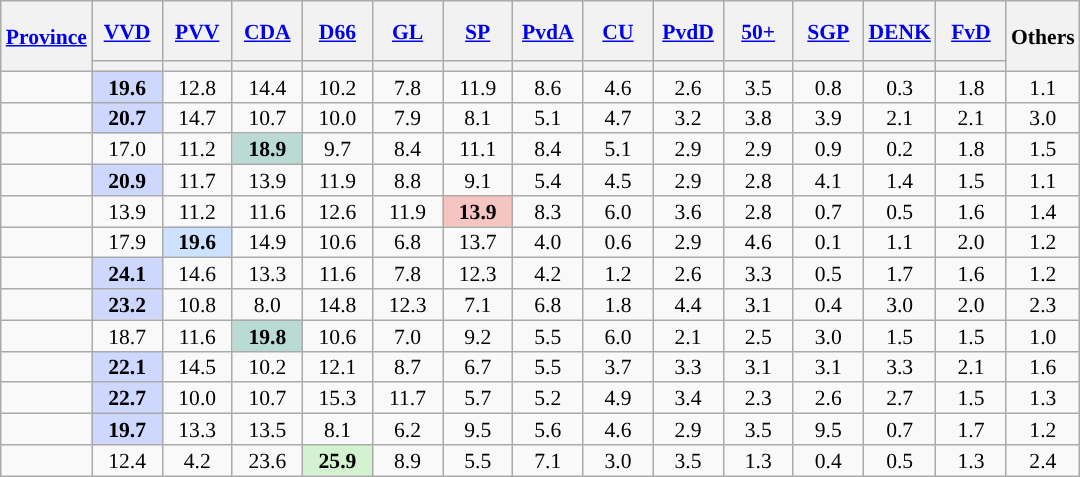<table class="wikitable sortable" style="text-align:center;font-size:90%;line-height:14px">
<tr style="height:40px;">
<th rowspan="2"><a href='#'>Province</a></th>
<th style="width:40px;"><a href='#'>VVD</a></th>
<th style="width:40px;"><a href='#'>PVV</a></th>
<th style="width:40px;"><a href='#'>CDA</a></th>
<th style="width:40px;"><a href='#'>D66</a></th>
<th style="width:40px;"><a href='#'>GL</a></th>
<th style="width:40px;"><a href='#'>SP</a></th>
<th style="width:40px;"><a href='#'>PvdA</a></th>
<th style="width:40px;"><a href='#'>CU</a></th>
<th style="width:40px;"><a href='#'>PvdD</a></th>
<th style="width:40px;"><a href='#'>50+</a></th>
<th style="width:40px;"><a href='#'>SGP</a></th>
<th style="width:40px;"><a href='#'>DENK</a></th>
<th style="width:40px;"><a href='#'>FvD</a></th>
<th style="width:40px;" rowspan="2">Others</th>
</tr>
<tr>
<th style="background:"></th>
<th style="background:"></th>
<th style="background:"></th>
<th style="background:"></th>
<th style="background:"></th>
<th style="background:"></th>
<th style="background:"></th>
<th style="background:"></th>
<th style="background:"></th>
<th style="background:"></th>
<th style="background:"></th>
<th style="background:"></th>
<th style="background:"></th>
</tr>
<tr>
<td align="left"></td>
<td style="background:#CED7FD;"><strong>19.6</strong></td>
<td>12.8</td>
<td>14.4</td>
<td>10.2</td>
<td>7.8</td>
<td>11.9</td>
<td>8.6</td>
<td>4.6</td>
<td>2.6</td>
<td>3.5</td>
<td>0.8</td>
<td>0.3</td>
<td>1.8</td>
<td>1.1</td>
</tr>
<tr>
<td align="left"></td>
<td style="background:#CED7FD;"><strong>20.7</strong></td>
<td>14.7</td>
<td>10.7</td>
<td>10.0</td>
<td>7.9</td>
<td>8.1</td>
<td>5.1</td>
<td>4.7</td>
<td>3.2</td>
<td>3.8</td>
<td>3.9</td>
<td>2.1</td>
<td>2.1</td>
<td>3.0</td>
</tr>
<tr>
<td align="left"></td>
<td>17.0</td>
<td>11.2</td>
<td style="background:#BADBD3;"><strong>18.9</strong></td>
<td>9.7</td>
<td>8.4</td>
<td>11.1</td>
<td>8.4</td>
<td>5.1</td>
<td>2.9</td>
<td>2.9</td>
<td>0.9</td>
<td>0.2</td>
<td>1.8</td>
<td>1.5</td>
</tr>
<tr>
<td align="left"></td>
<td style="background:#CED7FD;"><strong>20.9</strong></td>
<td>11.7</td>
<td>13.9</td>
<td>11.9</td>
<td>8.8</td>
<td>9.1</td>
<td>5.4</td>
<td>4.5</td>
<td>2.9</td>
<td>2.8</td>
<td>4.1</td>
<td>1.4</td>
<td>1.5</td>
<td>1.1</td>
</tr>
<tr>
<td align="left"></td>
<td>13.9</td>
<td>11.2</td>
<td>11.6</td>
<td>12.6</td>
<td>11.9</td>
<td style="background:#F6C5C1;"><strong>13.9</strong></td>
<td>8.3</td>
<td>6.0</td>
<td>3.6</td>
<td>2.8</td>
<td>0.7</td>
<td>0.5</td>
<td>1.6</td>
<td>1.4</td>
</tr>
<tr>
<td align="left"></td>
<td>17.9</td>
<td style="background:#CDE2FE;"><strong>19.6</strong></td>
<td>14.9</td>
<td>10.6</td>
<td>6.8</td>
<td>13.7</td>
<td>4.0</td>
<td>0.6</td>
<td>2.9</td>
<td>4.6</td>
<td>0.1</td>
<td>1.1</td>
<td>2.0</td>
<td>1.2</td>
</tr>
<tr>
<td align="left"></td>
<td style="background:#CED7FD;"><strong>24.1</strong></td>
<td>14.6</td>
<td>13.3</td>
<td>11.6</td>
<td>7.8</td>
<td>12.3</td>
<td>4.2</td>
<td>1.2</td>
<td>2.6</td>
<td>3.3</td>
<td>0.5</td>
<td>1.7</td>
<td>1.6</td>
<td>1.2</td>
</tr>
<tr>
<td align="left"></td>
<td style="background:#CED7FD;"><strong>23.2</strong></td>
<td>10.8</td>
<td>8.0</td>
<td>14.8</td>
<td>12.3</td>
<td>7.1</td>
<td>6.8</td>
<td>1.8</td>
<td>4.4</td>
<td>3.1</td>
<td>0.4</td>
<td>3.0</td>
<td>2.0</td>
<td>2.3</td>
</tr>
<tr>
<td align="left"></td>
<td>18.7</td>
<td>11.6</td>
<td style="background:#BADBD3;"><strong>19.8</strong></td>
<td>10.6</td>
<td>7.0</td>
<td>9.2</td>
<td>5.5</td>
<td>6.0</td>
<td>2.1</td>
<td>2.5</td>
<td>3.0</td>
<td>1.5</td>
<td>1.5</td>
<td>1.0</td>
</tr>
<tr>
<td align="left"></td>
<td style="background:#CED7FD;"><strong>22.1</strong></td>
<td>14.5</td>
<td>10.2</td>
<td>12.1</td>
<td>8.7</td>
<td>6.7</td>
<td>5.5</td>
<td>3.7</td>
<td>3.3</td>
<td>3.1</td>
<td>3.1</td>
<td>3.3</td>
<td>2.1</td>
<td>1.6</td>
</tr>
<tr>
<td align="left"></td>
<td style="background:#CED7FD;"><strong>22.7</strong></td>
<td>10.0</td>
<td>10.7</td>
<td>15.3</td>
<td>11.7</td>
<td>5.7</td>
<td>5.2</td>
<td>4.9</td>
<td>3.4</td>
<td>2.3</td>
<td>2.6</td>
<td>2.7</td>
<td>1.5</td>
<td>1.3</td>
</tr>
<tr>
<td align="left"></td>
<td style="background:#CED7FD;"><strong>19.7</strong></td>
<td>13.3</td>
<td>13.5</td>
<td>8.1</td>
<td>6.2</td>
<td>9.5</td>
<td>5.6</td>
<td>4.6</td>
<td>2.9</td>
<td>3.5</td>
<td>9.5</td>
<td>0.7</td>
<td>1.7</td>
<td>1.2</td>
</tr>
<tr>
<td align="left"><em></em></td>
<td>12.4</td>
<td>4.2</td>
<td>23.6</td>
<td style="background:#D3F2D0"><strong>25.9</strong></td>
<td>8.9</td>
<td>5.5</td>
<td>7.1</td>
<td>3.0</td>
<td>3.5</td>
<td>1.3</td>
<td>0.4</td>
<td>0.5</td>
<td>1.3</td>
<td>2.4</td>
</tr>
</table>
